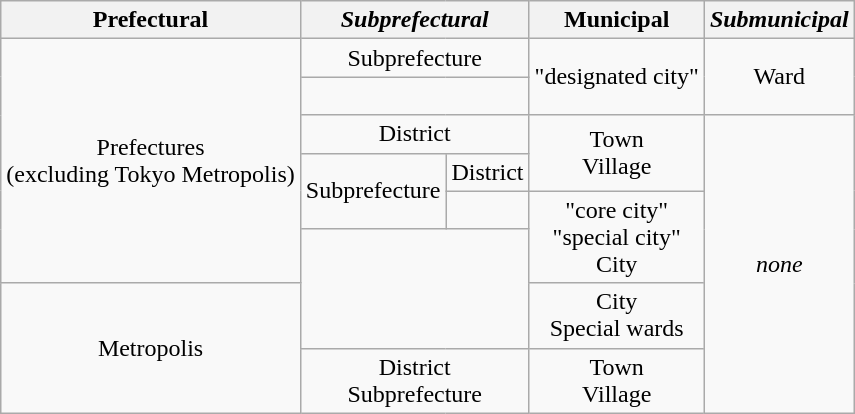<table class="wikitable" style="text-align:center;">
<tr>
<th>Prefectural</th>
<th colspan="2"><em>Subprefectural</em></th>
<th>Municipal</th>
<th><em>Submunicipal</em></th>
</tr>
<tr>
<td rowspan="6">Prefectures<br>(excluding Tokyo Metropolis)</td>
<td colspan="2">Subprefecture</td>
<td rowspan="2">"designated city"</td>
<td rowspan="2">Ward</td>
</tr>
<tr>
<td colspan="2" align="center"> </td>
</tr>
<tr>
<td colspan="2">District</td>
<td rowspan="2">Town<br>Village</td>
<td rowspan="6"><em>none</em></td>
</tr>
<tr>
<td rowspan="2">Subprefecture</td>
<td>District</td>
</tr>
<tr>
<td align="center"> </td>
<td rowspan="2">"core city"<br>"special city"<br>City</td>
</tr>
<tr>
<td rowspan="2" colspan="2" align="center"> </td>
</tr>
<tr>
<td rowspan="2">Metropolis</td>
<td>City<br>Special wards</td>
</tr>
<tr>
<td colspan="2">District<br>Subprefecture</td>
<td>Town<br>Village</td>
</tr>
</table>
